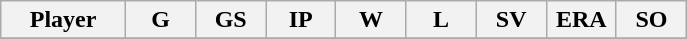<table class="wikitable sortable">
<tr>
<th bgcolor="#DDDDFF" width="16%">Player</th>
<th bgcolor="#DDDDFF" width="9%">G</th>
<th bgcolor="#DDDDFF" width="9%">GS</th>
<th bgcolor="#DDDDFF" width="9%">IP</th>
<th bgcolor="#DDDDFF" width="9%">W</th>
<th bgcolor="#DDDDFF" width="9%">L</th>
<th bgcolor="#DDDDFF" width="9%">SV</th>
<th bgcolor="#DDDDFF" width="9%">ERA</th>
<th bgcolor="#DDDDFF" width="9%">SO</th>
</tr>
<tr>
</tr>
</table>
